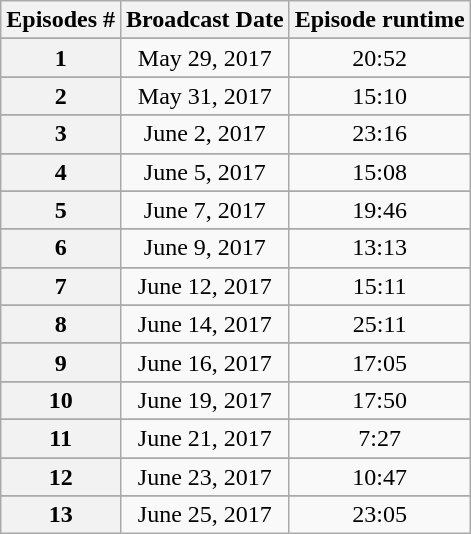<table Class ="wikitable">
<tr>
<th>Episodes #</th>
<th>Broadcast Date</th>
<th>Episode runtime</th>
</tr>
<tr>
</tr>
<tr style="text-align:center;">
<th>1</th>
<td>May 29, 2017</td>
<td>20:52</td>
</tr>
<tr>
</tr>
<tr style="text-align:center;">
<th>2</th>
<td>May 31, 2017</td>
<td>15:10</td>
</tr>
<tr>
</tr>
<tr style="text-align:center;">
<th>3</th>
<td>June 2, 2017</td>
<td>23:16</td>
</tr>
<tr>
</tr>
<tr style="text-align:center;">
<th>4</th>
<td>June 5, 2017</td>
<td>15:08</td>
</tr>
<tr>
</tr>
<tr style="text-align:center;">
<th>5</th>
<td>June 7, 2017</td>
<td>19:46</td>
</tr>
<tr>
</tr>
<tr style="text-align:center;">
<th>6</th>
<td>June 9, 2017</td>
<td>13:13</td>
</tr>
<tr>
</tr>
<tr style="text-align:center;">
<th>7</th>
<td>June 12, 2017</td>
<td>15:11</td>
</tr>
<tr>
</tr>
<tr style="text-align:center;">
<th>8</th>
<td>June 14, 2017</td>
<td>25:11</td>
</tr>
<tr>
</tr>
<tr style="text-align:center;">
<th>9</th>
<td>June 16, 2017</td>
<td>17:05</td>
</tr>
<tr>
</tr>
<tr style="text-align:center;">
<th>10</th>
<td>June 19, 2017</td>
<td>17:50</td>
</tr>
<tr>
</tr>
<tr style="text-align:center;">
<th>11</th>
<td>June 21, 2017</td>
<td>7:27</td>
</tr>
<tr>
</tr>
<tr style="text-align:center;">
<th>12</th>
<td>June 23, 2017</td>
<td>10:47</td>
</tr>
<tr>
</tr>
<tr style="text-align:center;">
<th>13</th>
<td>June 25, 2017</td>
<td>23:05</td>
</tr>
</table>
